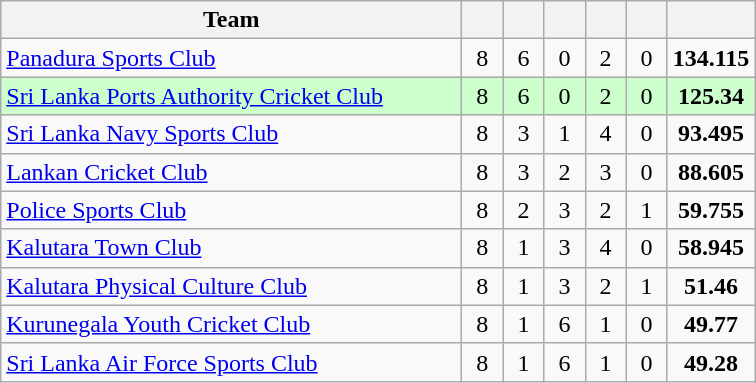<table class="wikitable" style="text-align:center">
<tr>
<th style="width:300px">Team</th>
<th width="20"></th>
<th width="20"></th>
<th width="20"></th>
<th width="20"></th>
<th width="20"></th>
<th width="20"></th>
</tr>
<tr>
<td style="text-align:left"><a href='#'>Panadura Sports Club</a></td>
<td>8</td>
<td>6</td>
<td>0</td>
<td>2</td>
<td>0</td>
<td><strong>134.115</strong></td>
</tr>
<tr style="background:#cfc">
<td style="text-align:left"><a href='#'>Sri Lanka Ports Authority Cricket Club</a></td>
<td>8</td>
<td>6</td>
<td>0</td>
<td>2</td>
<td>0</td>
<td><strong>125.34</strong></td>
</tr>
<tr>
<td style="text-align:left"><a href='#'>Sri Lanka Navy Sports Club</a></td>
<td>8</td>
<td>3</td>
<td>1</td>
<td>4</td>
<td>0</td>
<td><strong>93.495</strong></td>
</tr>
<tr>
<td style="text-align:left"><a href='#'>Lankan Cricket Club</a></td>
<td>8</td>
<td>3</td>
<td>2</td>
<td>3</td>
<td>0</td>
<td><strong>88.605</strong></td>
</tr>
<tr>
<td style="text-align:left"><a href='#'>Police Sports Club</a></td>
<td>8</td>
<td>2</td>
<td>3</td>
<td>2</td>
<td>1</td>
<td><strong>59.755</strong></td>
</tr>
<tr>
<td style="text-align:left"><a href='#'>Kalutara Town Club</a></td>
<td>8</td>
<td>1</td>
<td>3</td>
<td>4</td>
<td>0</td>
<td><strong>58.945</strong></td>
</tr>
<tr>
<td style="text-align:left"><a href='#'>Kalutara Physical Culture Club</a></td>
<td>8</td>
<td>1</td>
<td>3</td>
<td>2</td>
<td>1</td>
<td><strong>51.46</strong></td>
</tr>
<tr>
<td style="text-align:left"><a href='#'>Kurunegala Youth Cricket Club</a></td>
<td>8</td>
<td>1</td>
<td>6</td>
<td>1</td>
<td>0</td>
<td><strong>49.77</strong></td>
</tr>
<tr>
<td style="text-align:left"><a href='#'>Sri Lanka Air Force Sports Club</a></td>
<td>8</td>
<td>1</td>
<td>6</td>
<td>1</td>
<td>0</td>
<td><strong>49.28</strong></td>
</tr>
</table>
